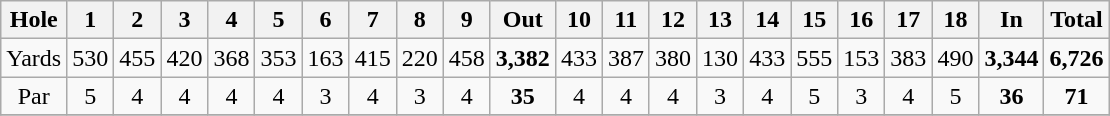<table class="wikitable" style="text-align:center">
<tr>
<th align="left">Hole</th>
<th>1</th>
<th>2</th>
<th>3</th>
<th>4</th>
<th>5</th>
<th>6</th>
<th>7</th>
<th>8</th>
<th>9</th>
<th>Out</th>
<th>10</th>
<th>11</th>
<th>12</th>
<th>13</th>
<th>14</th>
<th>15</th>
<th>16</th>
<th>17</th>
<th>18</th>
<th>In</th>
<th>Total</th>
</tr>
<tr>
<td>Yards</td>
<td>530</td>
<td>455</td>
<td>420</td>
<td>368</td>
<td>353</td>
<td>163</td>
<td>415</td>
<td>220</td>
<td>458</td>
<td><strong>3,382</strong></td>
<td>433</td>
<td>387</td>
<td>380</td>
<td>130</td>
<td>433</td>
<td>555</td>
<td>153</td>
<td>383</td>
<td>490</td>
<td><strong>3,344</strong></td>
<td><strong>6,726</strong></td>
</tr>
<tr>
<td>Par</td>
<td>5</td>
<td>4</td>
<td>4</td>
<td>4</td>
<td>4</td>
<td>3</td>
<td>4</td>
<td>3</td>
<td>4</td>
<td><strong>35</strong></td>
<td>4</td>
<td>4</td>
<td>4</td>
<td>3</td>
<td>4</td>
<td>5</td>
<td>3</td>
<td>4</td>
<td>5</td>
<td><strong>36</strong></td>
<td><strong>71</strong></td>
</tr>
<tr>
</tr>
</table>
